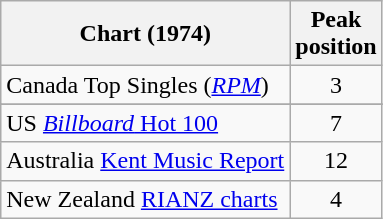<table class="wikitable sortable">
<tr>
<th>Chart (1974)</th>
<th>Peak<br>position</th>
</tr>
<tr>
<td>Canada Top Singles (<em><a href='#'>RPM</a></em>)</td>
<td align="center">3</td>
</tr>
<tr>
</tr>
<tr>
<td>US <a href='#'><em>Billboard</em> Hot 100</a></td>
<td align="center">7</td>
</tr>
<tr>
<td>Australia <a href='#'>Kent Music Report</a></td>
<td align="center">12</td>
</tr>
<tr>
<td>New Zealand <a href='#'>RIANZ charts</a></td>
<td align="center">4</td>
</tr>
</table>
